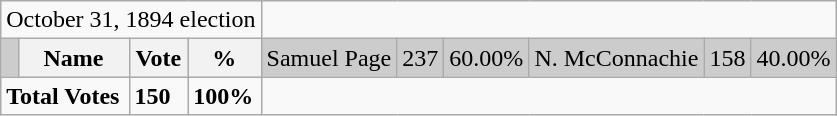<table class="wikitable">
<tr>
<td colspan=4 align=center>October 31, 1894 election</td>
</tr>
<tr bgcolor="CCCCCC">
<td></td>
<th><strong>Name </strong></th>
<th><strong>Vote</strong></th>
<th><strong>%</strong><br></th>
<td>Samuel Page</td>
<td>237</td>
<td>60.00%<br></td>
<td>N. McConnachie</td>
<td>158</td>
<td>40.00%</td>
</tr>
<tr>
<td colspan=2><strong>Total Votes</strong></td>
<td><strong>150</strong></td>
<td><strong>100%</strong></td>
</tr>
</table>
